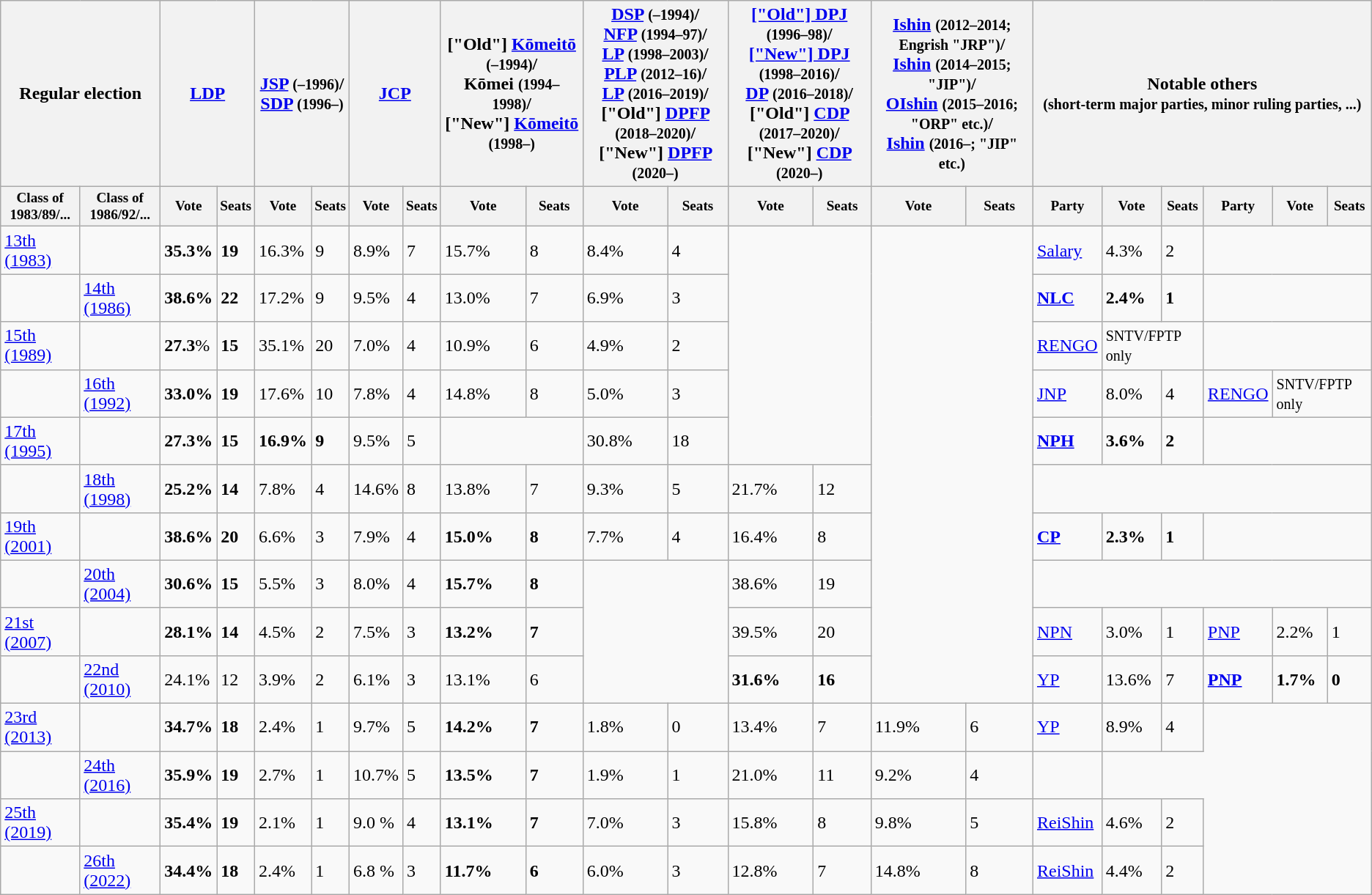<table class="wikitable">
<tr>
<th colspan="2">Regular election</th>
<th colspan="2"><a href='#'>LDP</a></th>
<th colspan="2"><a href='#'>JSP</a> <small>(–1996)</small>/<br><a href='#'>SDP</a> <small>(1996–)</small></th>
<th colspan="2"><a href='#'>JCP</a></th>
<th colspan="2">["Old"] <a href='#'>Kōmeitō</a> <small>(–1994)</small>/<br>Kōmei <small>(1994–1998)</small>/<br>["New"] <a href='#'>Kōmeitō</a> <small>(1998–)</small></th>
<th colspan="2"><a href='#'>DSP</a> <small>(–1994)</small>/<br><a href='#'>NFP</a> <small>(1994–97)</small>/<br><a href='#'>LP</a> <small>(1998–2003)</small>/<br><a href='#'>PLP</a> <small>(2012–16)</small>/<br><a href='#'>LP</a> <small>(2016–2019)</small>/<br>["Old"] <a href='#'>DPFP</a> <small>(2018–2020)</small>/<br>["New"] <a href='#'>DPFP</a> <small>(2020–)</small></th>
<th colspan="2"><a href='#'>["Old"] DPJ</a> <small>(1996–98)</small>/<br><a href='#'>["New"] DPJ</a> <small>(1998–2016)</small>/<br><a href='#'>DP</a> <small>(2016–2018)</small>/<br>["Old"] <a href='#'>CDP</a> <small>(2017–2020)</small>/<br>["New"] <a href='#'>CDP</a> <small>(2020–)</small></th>
<th colspan="2"><a href='#'>Ishin</a> <small>(2012–2014; Engrish "JRP")</small>/<br><a href='#'>Ishin</a> <small>(2014–2015; "JIP")</small>/<br><a href='#'>OIshin</a> <small>(2015–2016; "ORP" etc.)</small>/<br><a href='#'>Ishin</a> <small>(2016–; "JIP" etc.)</small></th>
<th colspan="6">Notable others<br><small>(short-term major parties, minor ruling parties, ...)</small></th>
</tr>
<tr style="font-size: 80%;">
<th>Class of<br>1983/89/...</th>
<th>Class of<br>1986/92/...</th>
<th>Vote</th>
<th>Seats</th>
<th>Vote</th>
<th>Seats</th>
<th>Vote</th>
<th>Seats</th>
<th>Vote</th>
<th>Seats</th>
<th>Vote</th>
<th>Seats</th>
<th>Vote</th>
<th>Seats</th>
<th>Vote</th>
<th>Seats</th>
<th>Party</th>
<th>Vote</th>
<th>Seats</th>
<th>Party</th>
<th>Vote</th>
<th>Seats</th>
</tr>
<tr>
<td><a href='#'>13th (1983)</a></td>
<td></td>
<td><strong>35.3%</strong></td>
<td><strong>19</strong></td>
<td>16.3%</td>
<td>9</td>
<td>8.9%</td>
<td>7</td>
<td>15.7%</td>
<td>8</td>
<td>8.4%</td>
<td>4</td>
<td colspan="2" rowspan="5"></td>
<td colspan="2" rowspan="10"></td>
<td><a href='#'>Salary</a></td>
<td>4.3%</td>
<td>2</td>
<td colspan="3"></td>
</tr>
<tr>
<td></td>
<td><a href='#'>14th (1986)</a></td>
<td><strong>38.6%</strong></td>
<td><strong>22</strong></td>
<td>17.2%</td>
<td>9</td>
<td>9.5%</td>
<td>4</td>
<td>13.0%</td>
<td>7</td>
<td>6.9%</td>
<td>3</td>
<td><strong><a href='#'>NLC</a></strong></td>
<td><strong>2.4%</strong></td>
<td><strong>1</strong></td>
<td colspan="3"></td>
</tr>
<tr>
<td><a href='#'>15th (1989)</a></td>
<td></td>
<td><strong>27.3</strong>%</td>
<td><strong>15</strong></td>
<td>35.1%</td>
<td>20</td>
<td>7.0%</td>
<td>4</td>
<td>10.9%</td>
<td>6</td>
<td>4.9%</td>
<td>2</td>
<td><a href='#'>RENGO</a></td>
<td colspan="2"><small>SNTV/FPTP only</small></td>
<td colspan="3"></td>
</tr>
<tr>
<td></td>
<td><a href='#'>16th (1992)</a></td>
<td><strong>33.0%</strong></td>
<td><strong>19</strong></td>
<td>17.6%</td>
<td>10</td>
<td>7.8%</td>
<td>4</td>
<td>14.8%</td>
<td>8</td>
<td>5.0%</td>
<td>3</td>
<td><a href='#'>JNP</a></td>
<td>8.0%</td>
<td>4</td>
<td><a href='#'>RENGO</a></td>
<td colspan="2"><small>SNTV/FPTP only</small></td>
</tr>
<tr>
<td><a href='#'>17th (1995)</a></td>
<td></td>
<td><strong>27.3%</strong></td>
<td><strong>15</strong></td>
<td><strong>16.9%</strong></td>
<td><strong>9</strong></td>
<td>9.5%</td>
<td>5</td>
<td colspan="2"></td>
<td>30.8%</td>
<td>18</td>
<td><strong><a href='#'>NPH</a></strong></td>
<td><strong>3.6%</strong></td>
<td><strong>2</strong></td>
</tr>
<tr>
<td></td>
<td><a href='#'>18th (1998)</a></td>
<td><strong>25.2%</strong></td>
<td><strong>14</strong></td>
<td>7.8%</td>
<td>4</td>
<td>14.6%</td>
<td>8</td>
<td>13.8%</td>
<td>7</td>
<td>9.3%</td>
<td>5</td>
<td>21.7%</td>
<td>12</td>
<td colspan="6"></td>
</tr>
<tr>
<td><a href='#'>19th (2001)</a></td>
<td></td>
<td><strong>38.6%</strong></td>
<td><strong>20</strong></td>
<td>6.6%</td>
<td>3</td>
<td>7.9%</td>
<td>4</td>
<td><strong>15.0%</strong></td>
<td><strong>8</strong></td>
<td>7.7%</td>
<td>4</td>
<td>16.4%</td>
<td>8</td>
<td><strong><a href='#'>CP</a></strong></td>
<td><strong>2.3%</strong></td>
<td><strong>1</strong></td>
<td colspan="3"></td>
</tr>
<tr>
<td></td>
<td><a href='#'>20th (2004)</a></td>
<td><strong>30.6%</strong></td>
<td><strong>15</strong></td>
<td>5.5%</td>
<td>3</td>
<td>8.0%</td>
<td>4</td>
<td><strong>15.7%</strong></td>
<td><strong>8</strong></td>
<td colspan="2" rowspan="3"></td>
<td>38.6%</td>
<td>19</td>
<td colspan="6"></td>
</tr>
<tr>
<td><a href='#'>21st (2007)</a></td>
<td></td>
<td><strong>28.1%</strong></td>
<td><strong>14</strong></td>
<td>4.5%</td>
<td>2</td>
<td>7.5%</td>
<td>3</td>
<td><strong>13.2%</strong></td>
<td><strong>7</strong></td>
<td>39.5%</td>
<td>20</td>
<td><a href='#'>NPN</a></td>
<td>3.0%</td>
<td>1</td>
<td><a href='#'>PNP</a></td>
<td>2.2%</td>
<td>1</td>
</tr>
<tr>
<td></td>
<td><a href='#'>22nd (2010)</a></td>
<td>24.1%</td>
<td>12</td>
<td>3.9%</td>
<td>2</td>
<td>6.1%</td>
<td>3</td>
<td>13.1%</td>
<td>6</td>
<td><strong>31.6%</strong></td>
<td><strong>16</strong></td>
<td><a href='#'>YP</a></td>
<td>13.6%</td>
<td>7</td>
<td><strong><a href='#'>PNP</a></strong></td>
<td><strong>1.7%</strong></td>
<td><strong>0</strong></td>
</tr>
<tr>
<td><a href='#'>23rd (2013)</a></td>
<td></td>
<td><strong>34.7%</strong></td>
<td><strong>18</strong></td>
<td>2.4%</td>
<td>1</td>
<td>9.7%</td>
<td>5</td>
<td><strong>14.2%</strong></td>
<td><strong>7</strong></td>
<td>1.8%</td>
<td>0</td>
<td>13.4%</td>
<td>7</td>
<td>11.9%</td>
<td>6</td>
<td><a href='#'>YP</a></td>
<td>8.9%</td>
<td>4</td>
</tr>
<tr>
<td></td>
<td><a href='#'>24th (2016)</a></td>
<td><strong>35.9%</strong></td>
<td><strong>19</strong></td>
<td>2.7%</td>
<td>1</td>
<td>10.7%</td>
<td>5</td>
<td><strong>13.5%</strong></td>
<td><strong>7</strong></td>
<td>1.9%</td>
<td>1</td>
<td>21.0%</td>
<td>11</td>
<td>9.2%</td>
<td>4</td>
<td></td>
</tr>
<tr>
<td><a href='#'>25th (2019)</a></td>
<td></td>
<td><strong>35.4%</strong></td>
<td><strong>19</strong></td>
<td>2.1%</td>
<td>1</td>
<td>9.0 %</td>
<td>4</td>
<td><strong>13.1%</strong></td>
<td><strong>7</strong></td>
<td>7.0%</td>
<td>3</td>
<td>15.8%</td>
<td>8</td>
<td>9.8%</td>
<td>5</td>
<td><a href='#'>ReiShin</a></td>
<td>4.6%</td>
<td>2</td>
</tr>
<tr>
<td></td>
<td><a href='#'>26th (2022)</a></td>
<td><strong>34.4%</strong></td>
<td><strong>18</strong></td>
<td>2.4%</td>
<td>1</td>
<td>6.8 %</td>
<td>3</td>
<td><strong>11.7%</strong></td>
<td><strong>6</strong></td>
<td>6.0%</td>
<td>3</td>
<td>12.8%</td>
<td>7</td>
<td>14.8%</td>
<td>8</td>
<td><a href='#'>ReiShin</a></td>
<td>4.4%</td>
<td>2</td>
</tr>
</table>
